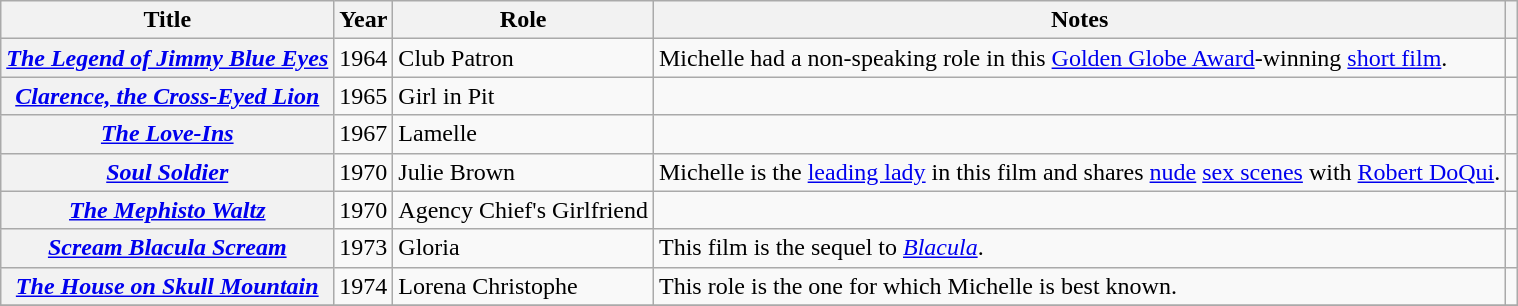<table class="wikitable plainrowheaders sortable">
<tr>
<th scope="col">Title</th>
<th scope="col">Year</th>
<th scope="col">Role</th>
<th scope="col" class="unsortable">Notes</th>
<th scope="col" class="unsortable"></th>
</tr>
<tr>
<th scope=row><em><a href='#'>The Legend of Jimmy Blue Eyes</a></em></th>
<td>1964</td>
<td>Club Patron</td>
<td>Michelle had a non-speaking role in this <a href='#'>Golden Globe Award</a>-winning <a href='#'>short film</a>.</td>
<td style="text-align:center;"></td>
</tr>
<tr>
<th scope=row><em><a href='#'>Clarence, the Cross-Eyed Lion</a></em></th>
<td>1965</td>
<td>Girl in Pit</td>
<td></td>
<td style="text-align:center;"></td>
</tr>
<tr>
<th scope=row><em><a href='#'>The Love-Ins</a></em></th>
<td>1967</td>
<td>Lamelle</td>
<td></td>
<td style="text-align:center;"></td>
</tr>
<tr>
<th scope=row><em><a href='#'>Soul Soldier</a></em></th>
<td>1970</td>
<td>Julie Brown</td>
<td>Michelle is the <a href='#'>leading lady</a> in this film and shares <a href='#'>nude</a> <a href='#'>sex scenes</a> with <a href='#'>Robert DoQui</a>.</td>
<td style="text-align:center;"></td>
</tr>
<tr>
<th scope=row><em><a href='#'>The Mephisto Waltz</a></em></th>
<td>1970</td>
<td>Agency Chief's Girlfriend</td>
<td></td>
<td style="text-align:center;"></td>
</tr>
<tr>
<th scope=row><em><a href='#'>Scream Blacula Scream</a></em></th>
<td>1973</td>
<td>Gloria</td>
<td>This film is the sequel to <em><a href='#'>Blacula</a></em>.</td>
<td style="text-align:center;"></td>
</tr>
<tr>
<th scope=row><em><a href='#'>The House on Skull Mountain</a></em></th>
<td>1974</td>
<td>Lorena Christophe</td>
<td>This role is the one for which Michelle is best known.</td>
<td style="text-align:center;"></td>
</tr>
<tr>
</tr>
</table>
